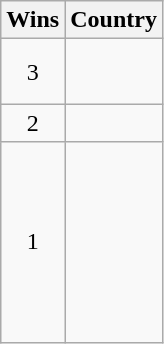<table class="wikitable">
<tr>
<th>Wins</th>
<th>Country</th>
</tr>
<tr>
<td align=center>3</td>
<td><br><br></td>
</tr>
<tr>
<td align=center>2</td>
<td></td>
</tr>
<tr>
<td align=center>1</td>
<td><br><br>  <br><br><br><br><br></td>
</tr>
</table>
